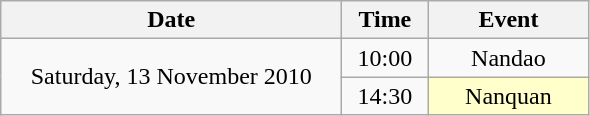<table class = "wikitable" style="text-align:center;">
<tr>
<th width=220>Date</th>
<th width=50>Time</th>
<th width=100>Event</th>
</tr>
<tr>
<td rowspan=2>Saturday, 13 November 2010</td>
<td>10:00</td>
<td>Nandao</td>
</tr>
<tr>
<td>14:30</td>
<td bgcolor=ffffcc>Nanquan</td>
</tr>
</table>
